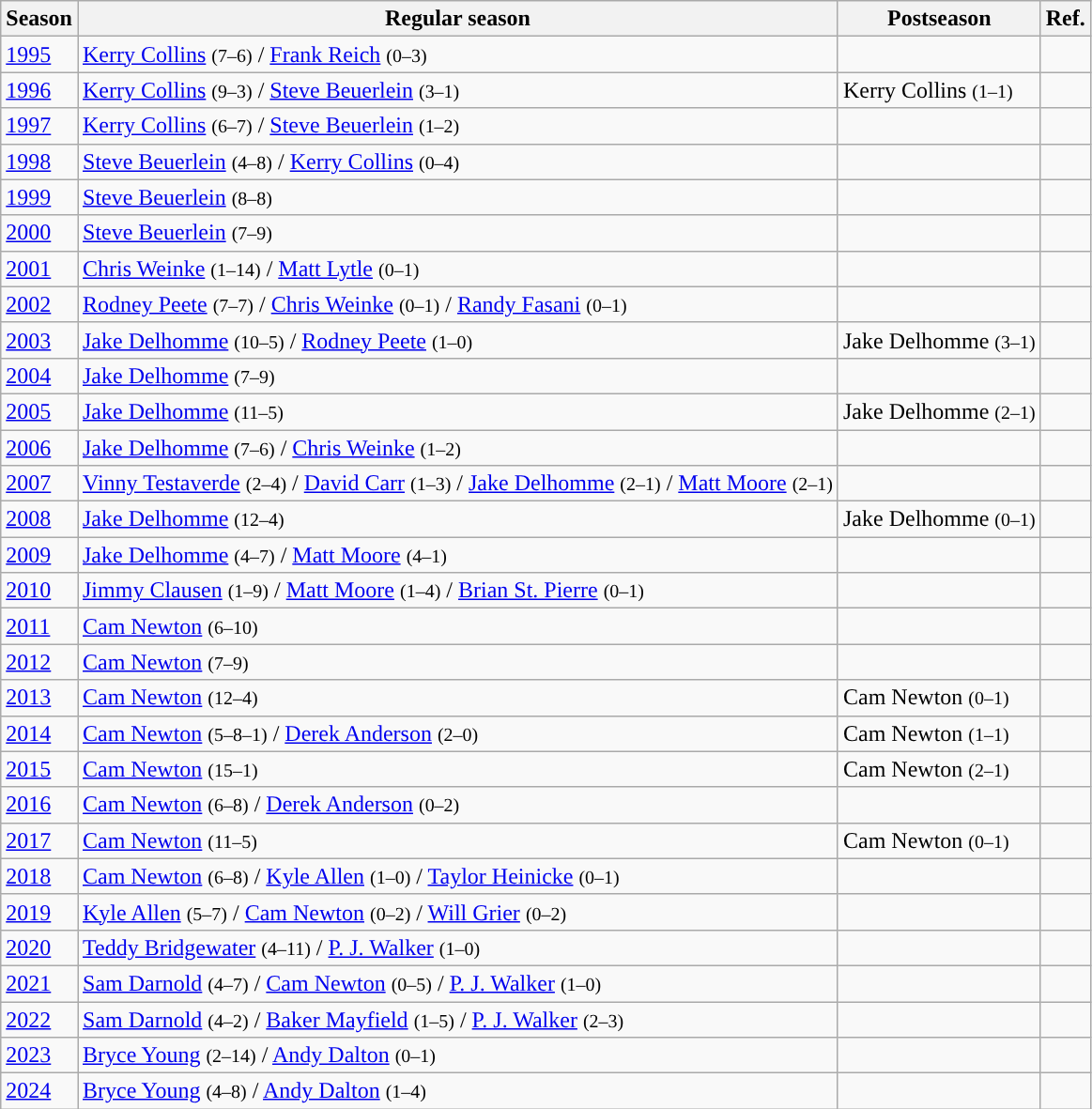<table class="wikitable">
<tr>
<th>Season</th>
<th>Regular season</th>
<th>Postseason</th>
<th>Ref.</th>
</tr>
<tr>
<td><a href='#'>1995</a></td>
<td><a href='#'>Kerry Collins</a> <small>(7–6)</small> / <a href='#'>Frank Reich</a> <small>(0–3)</small></td>
<td></td>
<td></td>
</tr>
<tr>
<td><a href='#'>1996</a></td>
<td><a href='#'>Kerry Collins</a> <small>(9–3)</small> / <a href='#'>Steve Beuerlein</a> <small>(3–1)</small></td>
<td>Kerry Collins <small>(1–1)</small></td>
<td></td>
</tr>
<tr>
<td><a href='#'>1997</a></td>
<td><a href='#'>Kerry Collins</a> <small>(6–7)</small> / <a href='#'>Steve Beuerlein</a> <small>(1–2)</small></td>
<td></td>
<td></td>
</tr>
<tr>
<td><a href='#'>1998</a></td>
<td><a href='#'>Steve Beuerlein</a> <small>(4–8)</small> / <a href='#'>Kerry Collins</a> <small>(0–4)</small></td>
<td></td>
<td></td>
</tr>
<tr>
<td><a href='#'>1999</a></td>
<td><a href='#'>Steve Beuerlein</a> <small>(8–8)</small></td>
<td></td>
<td></td>
</tr>
<tr>
<td><a href='#'>2000</a></td>
<td><a href='#'>Steve Beuerlein</a> <small>(7–9)</small></td>
<td></td>
<td></td>
</tr>
<tr>
<td><a href='#'>2001</a></td>
<td><a href='#'>Chris Weinke</a> <small>(1–14)</small> / <a href='#'>Matt Lytle</a> <small>(0–1)</small></td>
<td></td>
<td></td>
</tr>
<tr>
<td><a href='#'>2002</a></td>
<td><a href='#'>Rodney Peete</a> <small>(7–7)</small> / <a href='#'>Chris Weinke</a> <small>(0–1)</small> / <a href='#'>Randy Fasani</a> <small>(0–1)</small></td>
<td></td>
<td></td>
</tr>
<tr>
<td><a href='#'>2003</a></td>
<td><a href='#'>Jake Delhomme</a> <small>(10–5)</small> / <a href='#'>Rodney Peete</a> <small>(1–0)</small></td>
<td>Jake Delhomme <small>(3–1)</small></td>
<td></td>
</tr>
<tr>
<td><a href='#'>2004</a></td>
<td><a href='#'>Jake Delhomme</a> <small>(7–9)</small></td>
<td></td>
<td></td>
</tr>
<tr>
<td><a href='#'>2005</a></td>
<td><a href='#'>Jake Delhomme</a> <small>(11–5)</small></td>
<td>Jake Delhomme <small>(2–1)</small></td>
<td></td>
</tr>
<tr>
<td><a href='#'>2006</a></td>
<td><a href='#'>Jake Delhomme</a> <small>(7–6)</small> / <a href='#'>Chris Weinke</a> <small>(1–2)</small></td>
<td></td>
<td></td>
</tr>
<tr>
<td><a href='#'>2007</a></td>
<td><a href='#'>Vinny Testaverde</a> <small>(2–4)</small> / <a href='#'>David Carr</a> <small>(1–3)</small> / <a href='#'>Jake Delhomme</a> <small>(2–1)</small> / <a href='#'>Matt Moore</a> <small>(2–1)</small></td>
<td></td>
<td></td>
</tr>
<tr>
<td><a href='#'>2008</a></td>
<td><a href='#'>Jake Delhomme</a> <small>(12–4)</small></td>
<td>Jake Delhomme <small>(0–1)</small></td>
<td></td>
</tr>
<tr>
<td><a href='#'>2009</a></td>
<td><a href='#'>Jake Delhomme</a> <small>(4–7)</small> / <a href='#'>Matt Moore</a> <small>(4–1)</small></td>
<td></td>
<td></td>
</tr>
<tr>
<td><a href='#'>2010</a></td>
<td><a href='#'>Jimmy Clausen</a> <small>(1–9)</small> / <a href='#'>Matt Moore</a> <small>(1–4)</small> / <a href='#'>Brian St. Pierre</a> <small>(0–1)</small></td>
<td></td>
<td></td>
</tr>
<tr>
<td><a href='#'>2011</a></td>
<td><a href='#'>Cam Newton</a> <small>(6–10)</small></td>
<td></td>
<td></td>
</tr>
<tr>
<td><a href='#'>2012</a></td>
<td><a href='#'>Cam Newton</a> <small>(7–9)</small></td>
<td></td>
<td></td>
</tr>
<tr>
<td><a href='#'>2013</a></td>
<td><a href='#'>Cam Newton</a> <small>(12–4)</small></td>
<td>Cam Newton <small>(0–1)</small></td>
<td></td>
</tr>
<tr>
<td><a href='#'>2014</a></td>
<td><a href='#'>Cam Newton</a> <small>(5–8–1)</small> / <a href='#'>Derek Anderson</a> <small>(2–0)</small></td>
<td>Cam Newton <small>(1–1)</small></td>
<td></td>
</tr>
<tr>
<td><a href='#'>2015</a></td>
<td><a href='#'>Cam Newton</a> <small>(15–1)</small></td>
<td>Cam Newton <small>(2–1)</small></td>
<td></td>
</tr>
<tr>
<td><a href='#'>2016</a></td>
<td><a href='#'>Cam Newton</a> <small>(6–8)</small> / <a href='#'>Derek Anderson</a> <small>(0–2)</small></td>
<td></td>
<td></td>
</tr>
<tr>
<td><a href='#'>2017</a></td>
<td><a href='#'>Cam Newton</a> <small>(11–5)</small></td>
<td>Cam Newton <small>(0–1)</small></td>
<td></td>
</tr>
<tr>
<td><a href='#'>2018</a></td>
<td><a href='#'>Cam Newton</a> <small>(6–8)</small> / <a href='#'>Kyle Allen</a> <small>(1–0)</small> / <a href='#'>Taylor Heinicke</a> <small>(0–1)</small></td>
<td></td>
<td></td>
</tr>
<tr>
<td><a href='#'>2019</a></td>
<td><a href='#'>Kyle Allen</a> <small>(5–7)</small> / <a href='#'>Cam Newton</a> <small>(0–2)</small> / <a href='#'>Will Grier</a> <small>(0–2)</small></td>
<td></td>
<td></td>
</tr>
<tr>
<td><a href='#'>2020</a></td>
<td><a href='#'>Teddy Bridgewater</a> <small>(4–11)</small> / <a href='#'>P. J. Walker</a> <small>(1–0)</small></td>
<td></td>
<td></td>
</tr>
<tr>
<td><a href='#'>2021</a></td>
<td><a href='#'>Sam Darnold</a> <small>(4–7)</small> / <a href='#'>Cam Newton</a> <small>(0–5)</small> / <a href='#'>P. J. Walker</a> <small>(1–0)</small></td>
<td></td>
<td></td>
</tr>
<tr>
<td><a href='#'>2022</a></td>
<td><a href='#'>Sam Darnold</a> <small>(4–2)</small> / <a href='#'>Baker Mayfield</a> <small>(1–5)</small> / <a href='#'>P. J. Walker</a> <small>(2–3)</small></td>
<td></td>
<td></td>
</tr>
<tr>
<td><a href='#'>2023</a></td>
<td><a href='#'>Bryce Young</a> <small>(2–14)</small> / <a href='#'>Andy Dalton</a> <small>(0–1)</small></td>
<td></td>
<td></td>
</tr>
<tr>
<td><a href='#'>2024</a></td>
<td><a href='#'>Bryce Young</a> <small>(4–8)</small> / <a href='#'>Andy Dalton</a> <small>(1–4)</small></td>
<td></td>
<td></td>
</tr>
</table>
